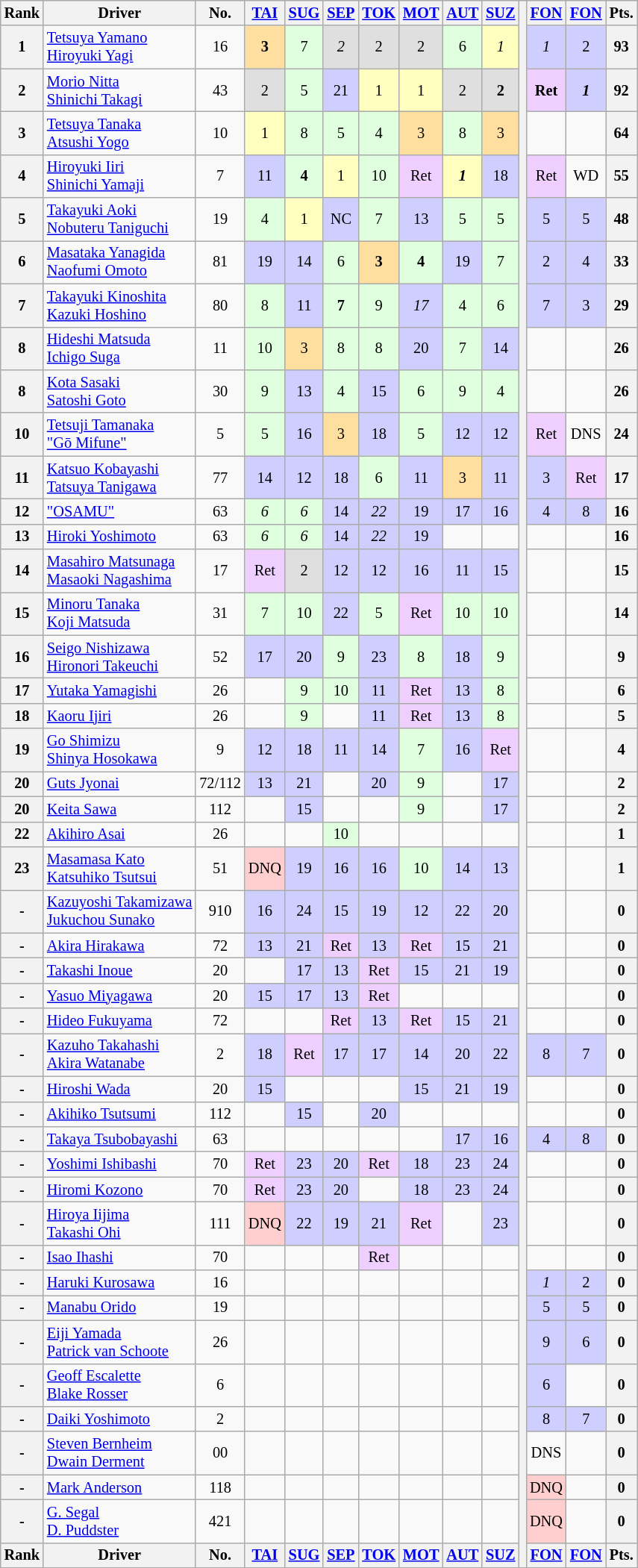<table class="wikitable" style="font-size:85%; text-align:center">
<tr style="background:#f9f9f9" valign="top">
<th valign="middle">Rank</th>
<th valign="middle" class="unsortable">Driver</th>
<th valign="middle">No.</th>
<th data-sort-type="number"><a href='#'>TAI</a><br></th>
<th data-sort-type="number"><a href='#'>SUG</a><br></th>
<th data-sort-type="number"><a href='#'>SEP</a><br></th>
<th><a href='#'>TOK</a><br></th>
<th data-sort-type="number"><a href='#'>MOT</a><br></th>
<th data-sort-type="number"><a href='#'>AUT</a><br></th>
<th data-sort-type="number"><a href='#'>SUZ</a><br></th>
<th rowspan="46"></th>
<th data-sort-type="number"><a href='#'>FON</a><br></th>
<th><a href='#'>FON</a><br></th>
<th data-sort-type="number">Pts.</th>
</tr>
<tr>
<th>1</th>
<td align="left"> <a href='#'>Tetsuya Yamano</a><br> <a href='#'>Hiroyuki Yagi</a></td>
<td>16</td>
<td bgcolor="#FFDF9F"><strong>3</strong></td>
<td bgcolor="#DFFFDF">7</td>
<td bgcolor="#DFDFDF"><em>2</em></td>
<td bgcolor="#DFDFDF">2</td>
<td bgcolor="#DFDFDF">2</td>
<td bgcolor="#DFFFDF">6</td>
<td bgcolor="#FFFFBF"><em>1</em></td>
<td bgcolor="#CFCFFF"><em>1</em></td>
<td bgcolor="#CFCFFF">2</td>
<th>93</th>
</tr>
<tr>
<th>2</th>
<td align="left"> <a href='#'>Morio Nitta</a><br> <a href='#'>Shinichi Takagi</a></td>
<td>43</td>
<td bgcolor="#DFDFDF">2</td>
<td bgcolor="#DFFFDF">5</td>
<td bgcolor="#CFCFFF">21</td>
<td bgcolor="#FFFFBF">1</td>
<td bgcolor="#FFFFBF">1</td>
<td bgcolor="#DFDFDF">2</td>
<td bgcolor="#DFDFDF"><strong>2</strong></td>
<td bgcolor="#EFCFFF"><strong>Ret</strong></td>
<td bgcolor="#CFCFFF"><strong><em>1</em></strong></td>
<th>92</th>
</tr>
<tr>
<th>3</th>
<td align="left"> <a href='#'>Tetsuya Tanaka</a><br> <a href='#'>Atsushi Yogo</a></td>
<td>10</td>
<td bgcolor="#FFFFBF">1</td>
<td bgcolor="#DFFFDF">8</td>
<td bgcolor="#DFFFDF">5</td>
<td bgcolor="#DFFFDF">4</td>
<td bgcolor="#FFDF9F">3</td>
<td bgcolor="#DFFFDF">8</td>
<td bgcolor="#FFDF9F">3</td>
<td></td>
<td></td>
<th>64</th>
</tr>
<tr>
<th>4</th>
<td align="left"> <a href='#'>Hiroyuki Iiri</a><br> <a href='#'>Shinichi Yamaji</a></td>
<td>7</td>
<td bgcolor="#CFCFFF">11</td>
<td bgcolor="#DFFFDF"><strong>4</strong></td>
<td bgcolor="#FFFFBF">1</td>
<td bgcolor="#DFFFDF">10</td>
<td bgcolor="#EFCFFF">Ret</td>
<td bgcolor="#FFFFBF"><strong><em>1</em></strong></td>
<td bgcolor="#CFCFFF">18</td>
<td bgcolor="#EFCFFF">Ret</td>
<td>WD</td>
<th>55</th>
</tr>
<tr>
<th>5</th>
<td align="left"> <a href='#'>Takayuki Aoki</a><br> <a href='#'>Nobuteru Taniguchi</a></td>
<td>19</td>
<td bgcolor="#DFFFDF">4</td>
<td bgcolor="#FFFFBF">1</td>
<td bgcolor="#CFCFFF">NC</td>
<td bgcolor="#DFFFDF">7</td>
<td bgcolor="#CFCFFF">13</td>
<td bgcolor="#DFFFDF">5</td>
<td bgcolor="#DFFFDF">5</td>
<td bgcolor="#CFCFFF">5</td>
<td bgcolor="#CFCFFF">5</td>
<th>48</th>
</tr>
<tr>
<th>6</th>
<td align="left"> <a href='#'>Masataka Yanagida</a><br> <a href='#'>Naofumi Omoto</a></td>
<td>81</td>
<td bgcolor="#CFCFFF">19</td>
<td bgcolor="#CFCFFF">14</td>
<td bgcolor="#DFFFDF">6</td>
<td bgcolor="#FFDF9F"><strong>3</strong></td>
<td bgcolor="#DFFFDF"><strong>4</strong></td>
<td bgcolor="#CFCFFF">19</td>
<td bgcolor="#DFFFDF">7</td>
<td bgcolor="#CFCFFF">2</td>
<td bgcolor="#CFCFFF">4</td>
<th>33</th>
</tr>
<tr>
<th>7</th>
<td align="left"> <a href='#'>Takayuki Kinoshita</a><br> <a href='#'>Kazuki Hoshino</a></td>
<td>80</td>
<td bgcolor="#DFFFDF">8</td>
<td bgcolor="#CFCFFF">11</td>
<td bgcolor="#DFFFDF"><strong>7</strong></td>
<td bgcolor="#DFFFDF">9</td>
<td bgcolor="#CFCFFF"><em>17</em></td>
<td bgcolor="#DFFFDF">4</td>
<td bgcolor="#DFFFDF">6</td>
<td bgcolor="#CFCFFF">7</td>
<td bgcolor="#CFCFFF">3</td>
<th>29</th>
</tr>
<tr>
<th>8</th>
<td align="left"> <a href='#'>Hideshi Matsuda</a><br> <a href='#'>Ichigo Suga</a></td>
<td>11</td>
<td bgcolor="#DFFFDF">10</td>
<td bgcolor="#FFDF9F">3</td>
<td bgcolor="#DFFFDF">8</td>
<td bgcolor="#DFFFDF">8</td>
<td bgcolor="#CFCFFF">20</td>
<td bgcolor="#DFFFDF">7</td>
<td bgcolor="#CFCFFF">14</td>
<td></td>
<td></td>
<th>26</th>
</tr>
<tr>
<th>8</th>
<td align="left"> <a href='#'>Kota Sasaki</a><br> <a href='#'>Satoshi Goto</a></td>
<td>30</td>
<td bgcolor="#DFFFDF">9</td>
<td bgcolor="#CFCFFF">13</td>
<td bgcolor="#DFFFDF">4</td>
<td bgcolor="#CFCFFF">15</td>
<td bgcolor="#DFFFDF">6</td>
<td bgcolor="#DFFFDF">9</td>
<td bgcolor="#DFFFDF">4</td>
<td></td>
<td></td>
<th>26</th>
</tr>
<tr>
<th>10</th>
<td align="left"> <a href='#'>Tetsuji Tamanaka</a><br> <a href='#'>"Gō Mifune"</a></td>
<td>5</td>
<td bgcolor="#DFFFDF">5</td>
<td bgcolor="#CFCFFF">16</td>
<td bgcolor="#FFDF9F">3</td>
<td bgcolor="#CFCFFF">18</td>
<td bgcolor="#DFFFDF">5</td>
<td bgcolor="#CFCFFF">12</td>
<td bgcolor="#CFCFFF">12</td>
<td bgcolor="#EFCFFF">Ret</td>
<td>DNS</td>
<th>24</th>
</tr>
<tr>
<th>11</th>
<td align="left"> <a href='#'>Katsuo Kobayashi</a><br> <a href='#'>Tatsuya Tanigawa</a></td>
<td>77</td>
<td bgcolor="#CFCFFF">14</td>
<td bgcolor="#CFCFFF">12</td>
<td bgcolor="#CFCFFF">18</td>
<td bgcolor="#DFFFDF">6</td>
<td bgcolor="#CFCFFF">11</td>
<td bgcolor="#FFDF9F">3</td>
<td bgcolor="#CFCFFF">11</td>
<td bgcolor="#CFCFFF">3</td>
<td bgcolor="#EFCFFF">Ret</td>
<th>17</th>
</tr>
<tr>
<th>12</th>
<td align="left"> <a href='#'>"OSAMU"</a></td>
<td>63</td>
<td bgcolor="#DFFFDF"><em>6</em></td>
<td bgcolor="#DFFFDF"><em>6</em></td>
<td bgcolor="#CFCFFF">14</td>
<td bgcolor="#CFCFFF"><em>22</em></td>
<td bgcolor="#CFCFFF">19</td>
<td bgcolor="#CFCFFF">17</td>
<td bgcolor="#CFCFFF">16</td>
<td bgcolor="#CFCFFF">4</td>
<td bgcolor="#CFCFFF">8</td>
<th>16</th>
</tr>
<tr>
<th>13</th>
<td align="left"> <a href='#'>Hiroki Yoshimoto</a></td>
<td>63</td>
<td bgcolor="#DFFFDF"><em>6</em></td>
<td bgcolor="#DFFFDF"><em>6</em></td>
<td bgcolor="#CFCFFF">14</td>
<td bgcolor="#CFCFFF"><em>22</em></td>
<td bgcolor="#CFCFFF">19</td>
<td></td>
<td></td>
<td></td>
<td></td>
<th>16</th>
</tr>
<tr>
<th>14</th>
<td align="left"> <a href='#'>Masahiro Matsunaga</a><br> <a href='#'>Masaoki Nagashima</a></td>
<td>17</td>
<td bgcolor="#EFCFFF">Ret</td>
<td bgcolor="#DFDFDF">2</td>
<td bgcolor="#CFCFFF">12</td>
<td bgcolor="#CFCFFF">12</td>
<td bgcolor="#CFCFFF">16</td>
<td bgcolor="#CFCFFF">11</td>
<td bgcolor="#CFCFFF">15</td>
<td></td>
<td></td>
<th>15</th>
</tr>
<tr>
<th>15</th>
<td align="left"> <a href='#'>Minoru Tanaka</a><br> <a href='#'>Koji Matsuda</a></td>
<td>31</td>
<td bgcolor="#DFFFDF">7</td>
<td bgcolor="#DFFFDF">10</td>
<td bgcolor="#CFCFFF">22</td>
<td bgcolor="#DFFFDF">5</td>
<td bgcolor="#EFCFFF">Ret</td>
<td bgcolor="#DFFFDF">10</td>
<td bgcolor="#DFFFDF">10</td>
<td></td>
<td></td>
<th>14</th>
</tr>
<tr>
<th>16</th>
<td align="left"> <a href='#'>Seigo Nishizawa</a><br> <a href='#'>Hironori Takeuchi</a></td>
<td>52</td>
<td bgcolor="#CFCFFF">17</td>
<td bgcolor="#CFCFFF">20</td>
<td bgcolor="#DFFFDF">9</td>
<td bgcolor="#CFCFFF">23</td>
<td bgcolor="#DFFFDF">8</td>
<td bgcolor="#CFCFFF">18</td>
<td bgcolor="#DFFFDF">9</td>
<td></td>
<td></td>
<th>9</th>
</tr>
<tr>
<th>17</th>
<td align="left"> <a href='#'>Yutaka Yamagishi</a></td>
<td>26</td>
<td></td>
<td bgcolor="#DFFFDF">9</td>
<td bgcolor="#DFFFDF">10</td>
<td bgcolor="#CFCFFF">11</td>
<td bgcolor="#EFCFFF">Ret</td>
<td bgcolor="#CFCFFF">13</td>
<td bgcolor="#DFFFDF">8</td>
<td></td>
<td></td>
<th>6</th>
</tr>
<tr>
<th>18</th>
<td align="left"> <a href='#'>Kaoru Ijiri</a></td>
<td>26</td>
<td></td>
<td bgcolor="#DFFFDF">9</td>
<td></td>
<td bgcolor="#CFCFFF">11</td>
<td bgcolor="#EFCFFF">Ret</td>
<td bgcolor="#CFCFFF">13</td>
<td bgcolor="#DFFFDF">8</td>
<td></td>
<td></td>
<th>5</th>
</tr>
<tr>
<th>19</th>
<td align="left"> <a href='#'>Go Shimizu</a><br> <a href='#'>Shinya Hosokawa</a></td>
<td>9</td>
<td bgcolor="#CFCFFF">12</td>
<td bgcolor="#CFCFFF">18</td>
<td bgcolor="#CFCFFF">11</td>
<td bgcolor="#CFCFFF">14</td>
<td bgcolor="#DFFFDF">7</td>
<td bgcolor="#CFCFFF">16</td>
<td bgcolor="#EFCFFF">Ret</td>
<td></td>
<td></td>
<th>4</th>
</tr>
<tr>
<th>20</th>
<td align="left"> <a href='#'>Guts Jyonai</a></td>
<td>72/112</td>
<td bgcolor="#CFCFFF">13</td>
<td bgcolor="#CFCFFF">21</td>
<td></td>
<td bgcolor="#CFCFFF">20</td>
<td bgcolor="#DFFFDF">9</td>
<td></td>
<td bgcolor="#CFCFFF">17</td>
<td></td>
<td></td>
<th>2</th>
</tr>
<tr>
<th>20</th>
<td align="left"> <a href='#'>Keita Sawa</a></td>
<td>112</td>
<td></td>
<td bgcolor="#CFCFFF">15</td>
<td></td>
<td></td>
<td bgcolor="#DFFFDF">9</td>
<td></td>
<td bgcolor="#CFCFFF">17</td>
<td></td>
<td></td>
<th>2</th>
</tr>
<tr>
<th>22</th>
<td align="left"> <a href='#'>Akihiro Asai</a></td>
<td>26</td>
<td></td>
<td></td>
<td bgcolor="#DFFFDF">10</td>
<td></td>
<td></td>
<td></td>
<td></td>
<td></td>
<td></td>
<th>1</th>
</tr>
<tr>
<th>23</th>
<td align="left"> <a href='#'>Masamasa Kato</a><br> <a href='#'>Katsuhiko Tsutsui</a></td>
<td>51</td>
<td bgcolor="#FFCFCF">DNQ</td>
<td bgcolor="#CFCFFF">19</td>
<td bgcolor="#CFCFFF">16</td>
<td bgcolor="#CFCFFF">16</td>
<td bgcolor="#DFFFDF">10</td>
<td bgcolor="#CFCFFF">14</td>
<td bgcolor="#CFCFFF">13</td>
<td></td>
<td></td>
<th>1</th>
</tr>
<tr>
<th>-</th>
<td align="left"> <a href='#'>Kazuyoshi Takamizawa</a><br> <a href='#'>Jukuchou Sunako</a></td>
<td>910</td>
<td bgcolor="#CFCFFF">16</td>
<td bgcolor="#CFCFFF">24</td>
<td bgcolor="#CFCFFF">15</td>
<td bgcolor="#CFCFFF">19</td>
<td bgcolor="#CFCFFF">12</td>
<td bgcolor="#CFCFFF">22</td>
<td bgcolor="#CFCFFF">20</td>
<td></td>
<td></td>
<th>0</th>
</tr>
<tr>
<th>-</th>
<td align="left"> <a href='#'>Akira Hirakawa</a></td>
<td>72</td>
<td bgcolor="#CFCFFF">13</td>
<td bgcolor="#CFCFFF">21</td>
<td bgcolor="#EFCFFF">Ret</td>
<td bgcolor="#CFCFFF">13</td>
<td bgcolor="#EFCFFF">Ret</td>
<td bgcolor="#CFCFFF">15</td>
<td bgcolor="#CFCFFF">21</td>
<td></td>
<td></td>
<th>0</th>
</tr>
<tr>
<th>-</th>
<td align="left"> <a href='#'>Takashi Inoue</a></td>
<td>20</td>
<td></td>
<td bgcolor="#CFCFFF">17</td>
<td bgcolor="#CFCFFF">13</td>
<td bgcolor="#EFCFFF">Ret</td>
<td bgcolor="#CFCFFF">15</td>
<td bgcolor="#CFCFFF">21</td>
<td bgcolor="#CFCFFF">19</td>
<td></td>
<td></td>
<th>0</th>
</tr>
<tr>
<th>-</th>
<td align="left"> <a href='#'>Yasuo Miyagawa</a></td>
<td>20</td>
<td bgcolor="#CFCFFF">15</td>
<td bgcolor="#CFCFFF">17</td>
<td bgcolor="#CFCFFF">13</td>
<td bgcolor="#EFCFFF">Ret</td>
<td></td>
<td></td>
<td></td>
<td></td>
<td></td>
<th>0</th>
</tr>
<tr>
<th>-</th>
<td align="left"> <a href='#'>Hideo Fukuyama</a></td>
<td>72</td>
<td></td>
<td></td>
<td bgcolor="#EFCFFF">Ret</td>
<td bgcolor="#CFCFFF">13</td>
<td bgcolor="#EFCFFF">Ret</td>
<td bgcolor="#CFCFFF">15</td>
<td bgcolor="#CFCFFF">21</td>
<td></td>
<td></td>
<th>0</th>
</tr>
<tr>
<th>-</th>
<td align="left"> <a href='#'>Kazuho Takahashi</a><br> <a href='#'>Akira Watanabe</a></td>
<td>2</td>
<td bgcolor="#CFCFFF">18</td>
<td bgcolor="#EFCFFF">Ret</td>
<td bgcolor="#CFCFFF">17</td>
<td bgcolor="#CFCFFF">17</td>
<td bgcolor="#CFCFFF">14</td>
<td bgcolor="#CFCFFF">20</td>
<td bgcolor="#CFCFFF">22</td>
<td bgcolor="#CFCFFF">8</td>
<td bgcolor="#CFCFFF">7</td>
<th>0</th>
</tr>
<tr>
<th>-</th>
<td align="left"> <a href='#'>Hiroshi Wada</a></td>
<td>20</td>
<td bgcolor="#CFCFFF">15</td>
<td></td>
<td></td>
<td></td>
<td bgcolor="#CFCFFF">15</td>
<td bgcolor="#CFCFFF">21</td>
<td bgcolor="#CFCFFF">19</td>
<td></td>
<td></td>
<th>0</th>
</tr>
<tr>
<th>-</th>
<td align="left"> <a href='#'>Akihiko Tsutsumi</a></td>
<td>112</td>
<td></td>
<td bgcolor="#CFCFFF">15</td>
<td></td>
<td bgcolor="#CFCFFF">20</td>
<td></td>
<td></td>
<td></td>
<td></td>
<td></td>
<th>0</th>
</tr>
<tr>
<th>-</th>
<td align="left"> <a href='#'>Takaya Tsubobayashi</a></td>
<td>63</td>
<td></td>
<td></td>
<td></td>
<td></td>
<td></td>
<td bgcolor="#CFCFFF">17</td>
<td bgcolor="#CFCFFF">16</td>
<td bgcolor="#CFCFFF">4</td>
<td bgcolor="#CFCFFF">8</td>
<th>0</th>
</tr>
<tr>
<th>-</th>
<td align="left"> <a href='#'>Yoshimi Ishibashi</a></td>
<td>70</td>
<td bgcolor="#EFCFFF">Ret</td>
<td bgcolor="#CFCFFF">23</td>
<td bgcolor="#CFCFFF">20</td>
<td bgcolor="#EFCFFF">Ret</td>
<td bgcolor="#CFCFFF">18</td>
<td bgcolor="#CFCFFF">23</td>
<td bgcolor="#CFCFFF">24</td>
<td></td>
<td></td>
<th>0</th>
</tr>
<tr>
<th>-</th>
<td align="left"> <a href='#'>Hiromi Kozono</a></td>
<td>70</td>
<td bgcolor="#EFCFFF">Ret</td>
<td bgcolor="#CFCFFF">23</td>
<td bgcolor="#CFCFFF">20</td>
<td></td>
<td bgcolor="#CFCFFF">18</td>
<td bgcolor="#CFCFFF">23</td>
<td bgcolor="#CFCFFF">24</td>
<td></td>
<td></td>
<th>0</th>
</tr>
<tr>
<th>-</th>
<td align="left"> <a href='#'>Hiroya Iijima</a><br> <a href='#'>Takashi Ohi</a></td>
<td>111</td>
<td bgcolor="#FFCFCF">DNQ</td>
<td bgcolor="#CFCFFF">22</td>
<td bgcolor="#CFCFFF">19</td>
<td bgcolor="#CFCFFF">21</td>
<td bgcolor="#EFCFFF">Ret</td>
<td></td>
<td bgcolor="#CFCFFF">23</td>
<td></td>
<td></td>
<th>0</th>
</tr>
<tr>
<th>-</th>
<td align="left"> <a href='#'>Isao Ihashi</a></td>
<td>70</td>
<td></td>
<td></td>
<td></td>
<td bgcolor="#EFCFFF">Ret</td>
<td></td>
<td></td>
<td></td>
<td></td>
<td></td>
<th>0</th>
</tr>
<tr>
<th>-</th>
<td align="left"> <a href='#'>Haruki Kurosawa</a></td>
<td>16</td>
<td></td>
<td></td>
<td></td>
<td></td>
<td></td>
<td></td>
<td></td>
<td bgcolor="#CFCFFF"><em>1</em></td>
<td bgcolor="#CFCFFF">2</td>
<th>0</th>
</tr>
<tr>
<th>-</th>
<td align="left"> <a href='#'>Manabu Orido</a></td>
<td>19</td>
<td></td>
<td></td>
<td></td>
<td></td>
<td></td>
<td></td>
<td></td>
<td bgcolor="#CFCFFF">5</td>
<td bgcolor="#CFCFFF">5</td>
<th>0</th>
</tr>
<tr>
<th>-</th>
<td align="left"> <a href='#'>Eiji Yamada</a><br> <a href='#'>Patrick van Schoote</a></td>
<td>26</td>
<td></td>
<td></td>
<td></td>
<td></td>
<td></td>
<td></td>
<td></td>
<td bgcolor="#CFCFFF">9</td>
<td bgcolor="#CFCFFF">6</td>
<th>0</th>
</tr>
<tr>
<th>-</th>
<td align="left"> <a href='#'>Geoff Escalette</a><br> <a href='#'>Blake Rosser</a></td>
<td>6</td>
<td></td>
<td></td>
<td></td>
<td></td>
<td></td>
<td></td>
<td></td>
<td bgcolor="#CFCFFF">6</td>
<td></td>
<th>0</th>
</tr>
<tr>
<th>-</th>
<td align="left"> <a href='#'>Daiki Yoshimoto</a></td>
<td>2</td>
<td></td>
<td></td>
<td></td>
<td></td>
<td></td>
<td></td>
<td></td>
<td bgcolor="#CFCFFF">8</td>
<td bgcolor="#CFCFFF">7</td>
<th>0</th>
</tr>
<tr>
<th>-</th>
<td align="left"> <a href='#'>Steven Bernheim</a><br> <a href='#'>Dwain Derment</a></td>
<td>00</td>
<td></td>
<td></td>
<td></td>
<td></td>
<td></td>
<td></td>
<td></td>
<td>DNS</td>
<td></td>
<th>0</th>
</tr>
<tr>
<th>-</th>
<td align="left"> <a href='#'>Mark Anderson</a></td>
<td>118</td>
<td></td>
<td></td>
<td></td>
<td></td>
<td></td>
<td></td>
<td></td>
<td bgcolor="#FFCFCF">DNQ</td>
<td></td>
<th>0</th>
</tr>
<tr>
<th>-</th>
<td align="left"> <a href='#'>G. Segal</a><br> <a href='#'>D. Puddster</a></td>
<td>421</td>
<td></td>
<td></td>
<td></td>
<td></td>
<td></td>
<td></td>
<td></td>
<td bgcolor="#FFCFCF">DNQ</td>
<td></td>
<th>0</th>
</tr>
<tr>
<th valign="middle">Rank</th>
<th align="left" valign="middle">Driver</th>
<th valign="middle">No.</th>
<th><a href='#'>TAI</a><br></th>
<th><a href='#'>SUG</a><br></th>
<th><a href='#'>SEP</a><br></th>
<th><a href='#'>TOK</a><br></th>
<th><a href='#'>MOT</a><br></th>
<th><a href='#'>AUT</a><br></th>
<th><a href='#'>SUZ</a><br></th>
<th><a href='#'>FON</a><br></th>
<th><a href='#'>FON</a><br></th>
<th>Pts.</th>
</tr>
</table>
